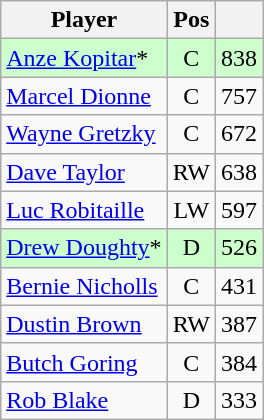<table class="wikitable" style="text-align:center; float:left; margin-right:1em;">
<tr>
<th>Player</th>
<th>Pos</th>
<th></th>
</tr>
<tr style="background:#cfc;">
<td style="text-align:left;"><a href='#'>Anze Kopitar</a>*</td>
<td>C</td>
<td>838</td>
</tr>
<tr>
<td style="text-align:left;"><a href='#'>Marcel Dionne</a></td>
<td>C</td>
<td>757</td>
</tr>
<tr>
<td style="text-align:left;"><a href='#'>Wayne Gretzky</a></td>
<td>C</td>
<td>672</td>
</tr>
<tr>
<td style="text-align:left;"><a href='#'>Dave Taylor</a></td>
<td>RW</td>
<td>638</td>
</tr>
<tr>
<td style="text-align:left;"><a href='#'>Luc Robitaille</a></td>
<td>LW</td>
<td>597</td>
</tr>
<tr style="background:#cfc;">
<td style="text-align:left;"><a href='#'>Drew Doughty</a>*</td>
<td>D</td>
<td>526</td>
</tr>
<tr>
<td style="text-align:left;"><a href='#'>Bernie Nicholls</a></td>
<td>C</td>
<td>431</td>
</tr>
<tr>
<td style="text-align:left;"><a href='#'>Dustin Brown</a></td>
<td>RW</td>
<td>387</td>
</tr>
<tr>
<td style="text-align:left;"><a href='#'>Butch Goring</a></td>
<td>C</td>
<td>384</td>
</tr>
<tr>
<td style="text-align:left;"><a href='#'>Rob Blake</a></td>
<td>D</td>
<td>333</td>
</tr>
</table>
